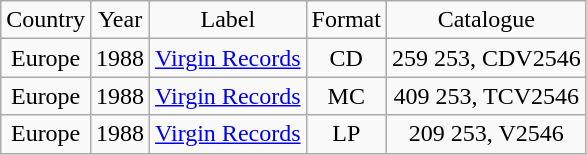<table class="wikitable sortable plainrowheaders" style="text-align:center;">
<tr>
<td align=center>Country</td>
<td align=center>Year</td>
<td align=center>Label</td>
<td align=center>Format</td>
<td align=center>Catalogue</td>
</tr>
<tr>
<td>Europe</td>
<td>1988</td>
<td><a href='#'>Virgin Records</a></td>
<td>CD</td>
<td>259 253, CDV2546</td>
</tr>
<tr>
<td>Europe</td>
<td>1988</td>
<td><a href='#'>Virgin Records</a></td>
<td>MC</td>
<td>409 253, TCV2546</td>
</tr>
<tr>
<td>Europe</td>
<td>1988</td>
<td><a href='#'>Virgin Records</a></td>
<td>LP</td>
<td>209 253, V2546</td>
</tr>
</table>
